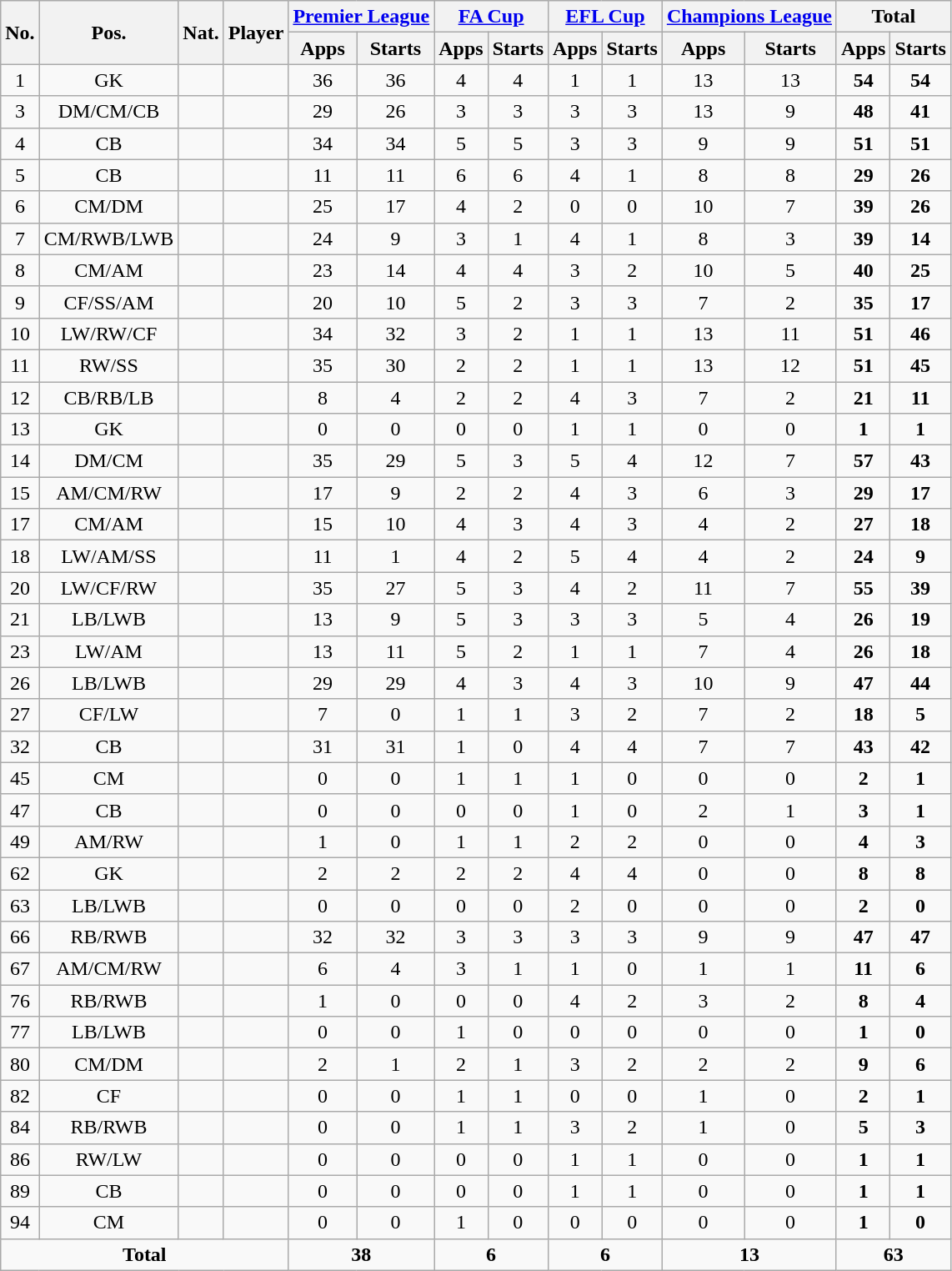<table class="wikitable sortable" style="text-align:center">
<tr>
<th rowspan="2">No.</th>
<th rowspan="2">Pos.</th>
<th rowspan="2">Nat.</th>
<th rowspan="2">Player</th>
<th colspan="2"><a href='#'>Premier League</a></th>
<th colspan="2"><a href='#'>FA Cup</a></th>
<th colspan="2"><a href='#'>EFL Cup</a></th>
<th colspan="2"><a href='#'>Champions League</a></th>
<th colspan="2">Total</th>
</tr>
<tr>
<th>Apps</th>
<th>Starts</th>
<th>Apps</th>
<th>Starts</th>
<th>Apps</th>
<th>Starts</th>
<th>Apps</th>
<th>Starts</th>
<th>Apps</th>
<th>Starts</th>
</tr>
<tr>
<td>1</td>
<td>GK</td>
<td></td>
<td align=left></td>
<td>36</td>
<td>36</td>
<td>4</td>
<td>4</td>
<td>1</td>
<td>1</td>
<td>13</td>
<td>13</td>
<td><strong>54</strong></td>
<td><strong>54</strong></td>
</tr>
<tr>
<td>3</td>
<td>DM/CM/CB</td>
<td></td>
<td align=left></td>
<td>29</td>
<td>26</td>
<td>3</td>
<td>3</td>
<td>3</td>
<td>3</td>
<td>13</td>
<td>9</td>
<td><strong>48</strong></td>
<td><strong>41</strong></td>
</tr>
<tr>
<td>4</td>
<td>CB</td>
<td></td>
<td align=left></td>
<td>34</td>
<td>34</td>
<td>5</td>
<td>5</td>
<td>3</td>
<td>3</td>
<td>9</td>
<td>9</td>
<td><strong>51</strong></td>
<td><strong>51</strong></td>
</tr>
<tr>
<td>5</td>
<td>CB</td>
<td></td>
<td align=left></td>
<td>11</td>
<td>11</td>
<td>6</td>
<td>6</td>
<td>4</td>
<td>1</td>
<td>8</td>
<td>8</td>
<td><strong>29</strong></td>
<td><strong>26</strong></td>
</tr>
<tr>
<td>6</td>
<td>CM/DM</td>
<td></td>
<td align=left></td>
<td>25</td>
<td>17</td>
<td>4</td>
<td>2</td>
<td>0</td>
<td>0</td>
<td>10</td>
<td>7</td>
<td><strong>39</strong></td>
<td><strong>26</strong></td>
</tr>
<tr>
<td>7</td>
<td>CM/RWB/LWB</td>
<td></td>
<td align=left></td>
<td>24</td>
<td>9</td>
<td>3</td>
<td>1</td>
<td>4</td>
<td>1</td>
<td>8</td>
<td>3</td>
<td><strong>39</strong></td>
<td><strong>14</strong></td>
</tr>
<tr>
<td>8</td>
<td>CM/AM</td>
<td></td>
<td align=left></td>
<td>23</td>
<td>14</td>
<td>4</td>
<td>4</td>
<td>3</td>
<td>2</td>
<td>10</td>
<td>5</td>
<td><strong>40</strong></td>
<td><strong>25</strong></td>
</tr>
<tr>
<td>9</td>
<td>CF/SS/AM</td>
<td></td>
<td align=left></td>
<td>20</td>
<td>10</td>
<td>5</td>
<td>2</td>
<td>3</td>
<td>3</td>
<td>7</td>
<td>2</td>
<td><strong>35</strong></td>
<td><strong>17</strong></td>
</tr>
<tr>
<td>10</td>
<td>LW/RW/CF</td>
<td></td>
<td align=left></td>
<td>34</td>
<td>32</td>
<td>3</td>
<td>2</td>
<td>1</td>
<td>1</td>
<td>13</td>
<td>11</td>
<td><strong>51</strong></td>
<td><strong>46</strong></td>
</tr>
<tr>
<td>11</td>
<td>RW/SS</td>
<td></td>
<td align=left></td>
<td>35</td>
<td>30</td>
<td>2</td>
<td>2</td>
<td>1</td>
<td>1</td>
<td>13</td>
<td>12</td>
<td><strong>51</strong></td>
<td><strong>45</strong></td>
</tr>
<tr>
<td>12</td>
<td>CB/RB/LB</td>
<td></td>
<td align=left></td>
<td>8</td>
<td>4</td>
<td>2</td>
<td>2</td>
<td>4</td>
<td>3</td>
<td>7</td>
<td>2</td>
<td><strong>21</strong></td>
<td><strong>11</strong></td>
</tr>
<tr>
<td>13</td>
<td>GK</td>
<td></td>
<td align=left></td>
<td>0</td>
<td>0</td>
<td>0</td>
<td>0</td>
<td>1</td>
<td>1</td>
<td>0</td>
<td>0</td>
<td><strong>1</strong></td>
<td><strong>1</strong></td>
</tr>
<tr>
<td>14</td>
<td>DM/CM</td>
<td></td>
<td align=left></td>
<td>35</td>
<td>29</td>
<td>5</td>
<td>3</td>
<td>5</td>
<td>4</td>
<td>12</td>
<td>7</td>
<td><strong>57</strong></td>
<td><strong>43</strong></td>
</tr>
<tr>
<td>15</td>
<td>AM/CM/RW</td>
<td></td>
<td align=left></td>
<td>17</td>
<td>9</td>
<td>2</td>
<td>2</td>
<td>4</td>
<td>3</td>
<td>6</td>
<td>3</td>
<td><strong>29</strong></td>
<td><strong>17</strong></td>
</tr>
<tr>
<td>17</td>
<td>CM/AM</td>
<td></td>
<td align=left></td>
<td>15</td>
<td>10</td>
<td>4</td>
<td>3</td>
<td>4</td>
<td>3</td>
<td>4</td>
<td>2</td>
<td><strong>27</strong></td>
<td><strong>18</strong></td>
</tr>
<tr>
<td>18</td>
<td>LW/AM/SS</td>
<td></td>
<td align=left></td>
<td>11</td>
<td>1</td>
<td>4</td>
<td>2</td>
<td>5</td>
<td>4</td>
<td>4</td>
<td>2</td>
<td><strong>24</strong></td>
<td><strong>9</strong></td>
</tr>
<tr>
<td>20</td>
<td>LW/CF/RW</td>
<td></td>
<td align=left></td>
<td>35</td>
<td>27</td>
<td>5</td>
<td>3</td>
<td>4</td>
<td>2</td>
<td>11</td>
<td>7</td>
<td><strong>55</strong></td>
<td><strong>39</strong></td>
</tr>
<tr>
<td>21</td>
<td>LB/LWB</td>
<td></td>
<td align=left></td>
<td>13</td>
<td>9</td>
<td>5</td>
<td>3</td>
<td>3</td>
<td>3</td>
<td>5</td>
<td>4</td>
<td><strong>26</strong></td>
<td><strong>19</strong></td>
</tr>
<tr>
<td>23</td>
<td>LW/AM</td>
<td></td>
<td align=left></td>
<td>13</td>
<td>11</td>
<td>5</td>
<td>2</td>
<td>1</td>
<td>1</td>
<td>7</td>
<td>4</td>
<td><strong>26</strong></td>
<td><strong>18</strong></td>
</tr>
<tr>
<td>26</td>
<td>LB/LWB</td>
<td></td>
<td align=left></td>
<td>29</td>
<td>29</td>
<td>4</td>
<td>3</td>
<td>4</td>
<td>3</td>
<td>10</td>
<td>9</td>
<td><strong>47</strong></td>
<td><strong>44</strong></td>
</tr>
<tr>
<td>27</td>
<td>CF/LW</td>
<td></td>
<td align=left></td>
<td>7</td>
<td>0</td>
<td>1</td>
<td>1</td>
<td>3</td>
<td>2</td>
<td>7</td>
<td>2</td>
<td><strong>18</strong></td>
<td><strong>5</strong></td>
</tr>
<tr>
<td>32</td>
<td>CB</td>
<td></td>
<td align=left></td>
<td>31</td>
<td>31</td>
<td>1</td>
<td>0</td>
<td>4</td>
<td>4</td>
<td>7</td>
<td>7</td>
<td><strong>43</strong></td>
<td><strong>42</strong></td>
</tr>
<tr>
<td>45</td>
<td>CM</td>
<td></td>
<td align=left></td>
<td>0</td>
<td>0</td>
<td>1</td>
<td>1</td>
<td>1</td>
<td>0</td>
<td>0</td>
<td>0</td>
<td><strong>2</strong></td>
<td><strong>1</strong></td>
</tr>
<tr>
<td>47</td>
<td>CB</td>
<td></td>
<td align=left></td>
<td>0</td>
<td>0</td>
<td>0</td>
<td>0</td>
<td>1</td>
<td>0</td>
<td>2</td>
<td>1</td>
<td><strong>3</strong></td>
<td><strong>1</strong></td>
</tr>
<tr>
<td>49</td>
<td>AM/RW</td>
<td></td>
<td align=left></td>
<td>1</td>
<td>0</td>
<td>1</td>
<td>1</td>
<td>2</td>
<td>2</td>
<td>0</td>
<td>0</td>
<td><strong>4</strong></td>
<td><strong>3</strong></td>
</tr>
<tr>
<td>62</td>
<td>GK</td>
<td></td>
<td align=left></td>
<td>2</td>
<td>2</td>
<td>2</td>
<td>2</td>
<td>4</td>
<td>4</td>
<td>0</td>
<td>0</td>
<td><strong>8</strong></td>
<td><strong>8</strong></td>
</tr>
<tr>
<td>63</td>
<td>LB/LWB</td>
<td></td>
<td align=left></td>
<td>0</td>
<td>0</td>
<td>0</td>
<td>0</td>
<td>2</td>
<td>0</td>
<td>0</td>
<td>0</td>
<td><strong>2</strong></td>
<td><strong>0</strong></td>
</tr>
<tr>
<td>66</td>
<td>RB/RWB</td>
<td></td>
<td align=left></td>
<td>32</td>
<td>32</td>
<td>3</td>
<td>3</td>
<td>3</td>
<td>3</td>
<td>9</td>
<td>9</td>
<td><strong>47</strong></td>
<td><strong>47</strong></td>
</tr>
<tr>
<td>67</td>
<td>AM/CM/RW</td>
<td></td>
<td align=left></td>
<td>6</td>
<td>4</td>
<td>3</td>
<td>1</td>
<td>1</td>
<td>0</td>
<td>1</td>
<td>1</td>
<td><strong>11</strong></td>
<td><strong>6</strong></td>
</tr>
<tr>
<td>76</td>
<td>RB/RWB</td>
<td></td>
<td align=left></td>
<td>1</td>
<td>0</td>
<td>0</td>
<td>0</td>
<td>4</td>
<td>2</td>
<td>3</td>
<td>2</td>
<td><strong>8</strong></td>
<td><strong>4</strong></td>
</tr>
<tr>
<td>77</td>
<td>LB/LWB</td>
<td></td>
<td align=left></td>
<td>0</td>
<td>0</td>
<td>1</td>
<td>0</td>
<td>0</td>
<td>0</td>
<td>0</td>
<td>0</td>
<td><strong>1</strong></td>
<td><strong>0</strong></td>
</tr>
<tr>
<td>80</td>
<td>CM/DM</td>
<td></td>
<td align=left></td>
<td>2</td>
<td>1</td>
<td>2</td>
<td>1</td>
<td>3</td>
<td>2</td>
<td>2</td>
<td>2</td>
<td><strong>9</strong></td>
<td><strong>6</strong></td>
</tr>
<tr>
<td>82</td>
<td>CF</td>
<td></td>
<td align=left></td>
<td>0</td>
<td>0</td>
<td>1</td>
<td>1</td>
<td>0</td>
<td>0</td>
<td>1</td>
<td>0</td>
<td><strong>2</strong></td>
<td><strong>1</strong></td>
</tr>
<tr>
<td>84</td>
<td>RB/RWB</td>
<td></td>
<td align=left></td>
<td>0</td>
<td>0</td>
<td>1</td>
<td>1</td>
<td>3</td>
<td>2</td>
<td>1</td>
<td>0</td>
<td><strong>5</strong></td>
<td><strong>3</strong></td>
</tr>
<tr>
<td>86</td>
<td>RW/LW</td>
<td></td>
<td align=left></td>
<td>0</td>
<td>0</td>
<td>0</td>
<td>0</td>
<td>1</td>
<td>1</td>
<td>0</td>
<td>0</td>
<td><strong>1</strong></td>
<td><strong>1</strong></td>
</tr>
<tr>
<td>89</td>
<td>CB</td>
<td></td>
<td align=left></td>
<td>0</td>
<td>0</td>
<td>0</td>
<td>0</td>
<td>1</td>
<td>1</td>
<td>0</td>
<td>0</td>
<td><strong>1</strong></td>
<td><strong>1</strong></td>
</tr>
<tr>
<td>94</td>
<td>CM</td>
<td></td>
<td align=left></td>
<td>0</td>
<td>0</td>
<td>1</td>
<td>0</td>
<td>0</td>
<td>0</td>
<td>0</td>
<td>0</td>
<td><strong>1</strong></td>
<td><strong>0</strong></td>
</tr>
<tr class="sortbottom">
<td colspan=4><strong>Total</strong></td>
<td colspan=2><strong>38</strong></td>
<td colspan=2><strong>6</strong></td>
<td colspan=2><strong>6</strong></td>
<td colspan=2><strong>13</strong></td>
<td colspan=2><strong>63</strong></td>
</tr>
</table>
